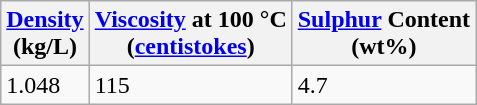<table class="wikitable">
<tr>
<th><a href='#'>Density</a><br>(kg/L)</th>
<th><a href='#'>Viscosity</a> at 100 °C<br>(<a href='#'>centistokes</a>)</th>
<th><a href='#'>Sulphur</a> Content<br>(wt%)</th>
</tr>
<tr>
<td>1.048</td>
<td>115</td>
<td>4.7</td>
</tr>
</table>
